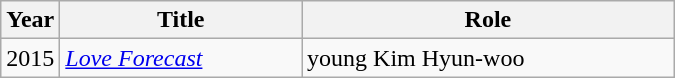<table class="wikitable" style="width:450px">
<tr>
<th width=10>Year</th>
<th>Title</th>
<th>Role</th>
</tr>
<tr>
<td>2015</td>
<td><em><a href='#'>Love Forecast</a></em></td>
<td>young Kim Hyun-woo</td>
</tr>
</table>
